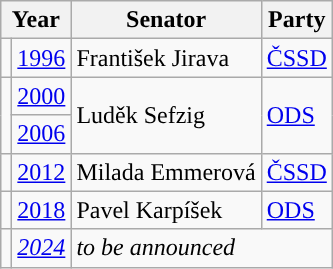<table class="wikitable">
<tr>
<th colspan="2">Year</th>
<th>Senator</th>
<th>Party</th>
</tr>
<tr>
<td style="background-color:"></td>
<td><a href='#'>1996</a></td>
<td>František Jirava</td>
<td><a href='#'>ČSSD</a></td>
</tr>
<tr>
<td rowspan="2" style="background-color:"></td>
<td><a href='#'>2000</a></td>
<td rowspan="2">Luděk Sefzig</td>
<td rowspan="2"><a href='#'>ODS</a></td>
</tr>
<tr>
<td><a href='#'>2006</a></td>
</tr>
<tr>
<td style="background-color:"></td>
<td><a href='#'>2012</a></td>
<td>Milada Emmerová</td>
<td><a href='#'>ČSSD</a></td>
</tr>
<tr>
<td style="background-color:"></td>
<td><a href='#'>2018</a></td>
<td>Pavel Karpíšek</td>
<td><a href='#'>ODS</a></td>
</tr>
<tr>
<td></td>
<td><em><a href='#'>2024</a></em></td>
<td colspan="2"><em>to be announced</em></td>
</tr>
</table>
